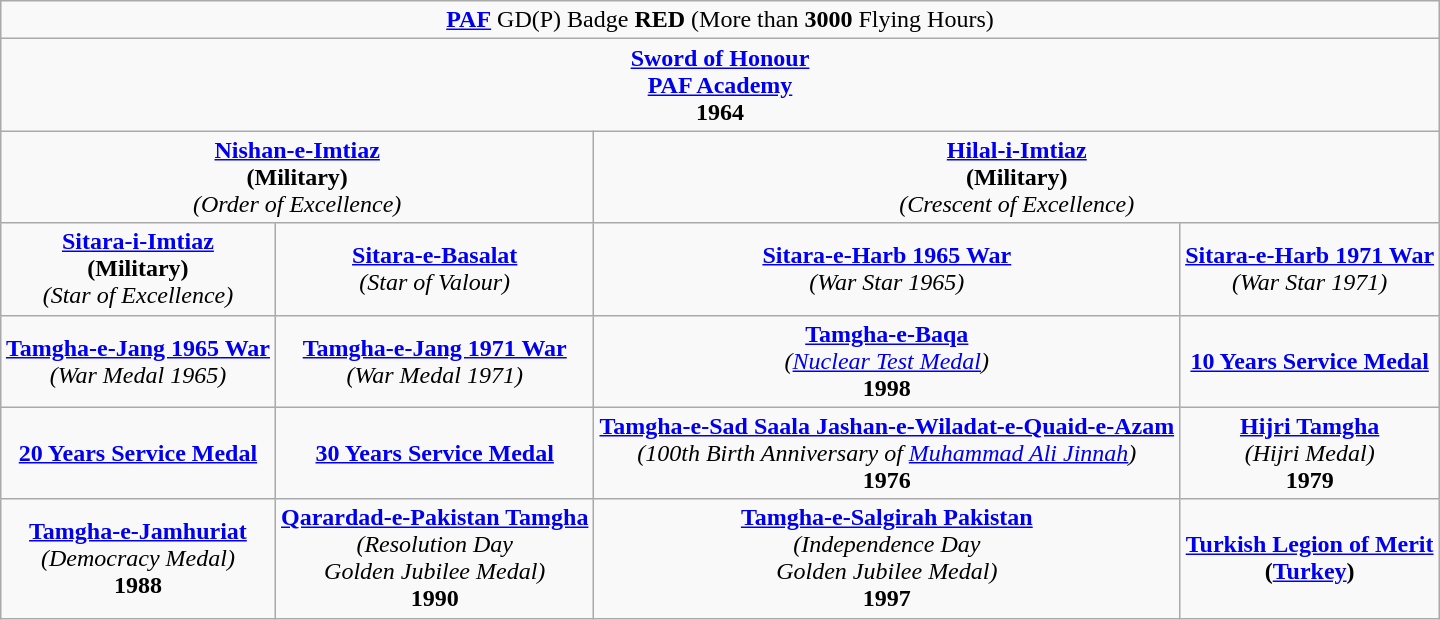<table class="wikitable" style="margin:1em auto; text-align:center;">
<tr>
<td colspan="4"><strong><a href='#'>PAF</a></strong> GD(P) Badge <strong>RED</strong> (More than <strong>3000</strong> Flying Hours)</td>
</tr>
<tr>
<td colspan="5"><strong><a href='#'>Sword of Honour</a></strong><br><strong><a href='#'>PAF Academy</a></strong><br><strong>1964</strong></td>
</tr>
<tr>
<td colspan="2"><strong><a href='#'>Nishan-e-Imtiaz</a></strong><br><strong>(Military)</strong><br><em>(Order of Excellence)</em></td>
<td colspan="2"><strong><a href='#'>Hilal-i-Imtiaz</a></strong><br><strong>(Military)</strong><br><em>(Crescent of Excellence)</em></td>
</tr>
<tr>
<td><strong><a href='#'>Sitara-i-Imtiaz</a></strong><br><strong>(Military)</strong><br><em>(Star of Excellence)</em></td>
<td><strong><a href='#'>Sitara-e-Basalat</a></strong><br><em>(Star of Valour)</em></td>
<td><strong><a href='#'>Sitara-e-Harb 1965 War</a></strong><br><em>(War Star 1965)</em></td>
<td><strong><a href='#'>Sitara-e-Harb 1971 War</a></strong><br><em>(War Star 1971)</em></td>
</tr>
<tr>
<td><strong><a href='#'>Tamgha-e-Jang 1965 War</a></strong><br><em>(War Medal 1965)</em></td>
<td><strong><a href='#'>Tamgha-e-Jang 1971 War</a></strong><br><em>(War Medal 1971)</em></td>
<td><strong><a href='#'>Tamgha-e-Baqa</a></strong><br><em>(<a href='#'>Nuclear Test Medal</a>)</em><br><strong>1998</strong></td>
<td><strong><a href='#'>10 Years Service Medal</a></strong></td>
</tr>
<tr>
<td><strong><a href='#'>20 Years Service Medal</a></strong></td>
<td><strong><a href='#'>30 Years Service Medal</a></strong></td>
<td><strong><a href='#'>Tamgha-e-Sad Saala Jashan-e-Wiladat-e-Quaid-e-Azam</a></strong><br><em>(100th Birth Anniversary of <a href='#'>Muhammad Ali Jinnah</a>)</em><br><strong>1976</strong></td>
<td><strong><a href='#'>Hijri Tamgha</a></strong><br><em>(Hijri Medal)</em><br><strong>1979</strong></td>
</tr>
<tr>
<td><strong><a href='#'>Tamgha-e-Jamhuriat</a></strong><br><em>(Democracy Medal)</em><br><strong>1988</strong></td>
<td><strong><a href='#'>Qarardad-e-Pakistan Tamgha</a></strong><br><em>(Resolution Day</em><br><em>Golden Jubilee Medal)</em><br><strong>1990</strong></td>
<td><strong><a href='#'>Tamgha-e-Salgirah Pakistan</a></strong><br><em>(Independence Day</em><br><em>Golden Jubilee Medal)</em><br><strong>1997</strong></td>
<td><a href='#'><strong>Turkish Legion of Merit</strong></a><br><strong>(<a href='#'>Turkey</a>)</strong></td>
</tr>
</table>
